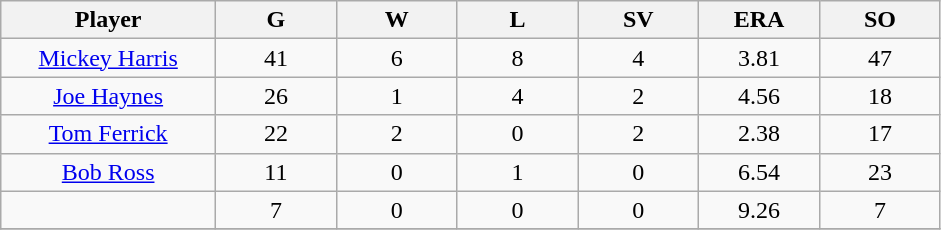<table class="wikitable sortable">
<tr>
<th bgcolor="#DDDDFF" width="16%">Player</th>
<th bgcolor="#DDDDFF" width="9%">G</th>
<th bgcolor="#DDDDFF" width="9%">W</th>
<th bgcolor="#DDDDFF" width="9%">L</th>
<th bgcolor="#DDDDFF" width="9%">SV</th>
<th bgcolor="#DDDDFF" width="9%">ERA</th>
<th bgcolor="#DDDDFF" width="9%">SO</th>
</tr>
<tr align="center">
<td><a href='#'>Mickey Harris</a></td>
<td>41</td>
<td>6</td>
<td>8</td>
<td>4</td>
<td>3.81</td>
<td>47</td>
</tr>
<tr align="center">
<td><a href='#'>Joe Haynes</a></td>
<td>26</td>
<td>1</td>
<td>4</td>
<td>2</td>
<td>4.56</td>
<td>18</td>
</tr>
<tr align="center">
<td><a href='#'>Tom Ferrick</a></td>
<td>22</td>
<td>2</td>
<td>0</td>
<td>2</td>
<td>2.38</td>
<td>17</td>
</tr>
<tr align="center">
<td><a href='#'>Bob Ross</a></td>
<td>11</td>
<td>0</td>
<td>1</td>
<td>0</td>
<td>6.54</td>
<td>23</td>
</tr>
<tr align="center">
<td></td>
<td>7</td>
<td>0</td>
<td>0</td>
<td>0</td>
<td>9.26</td>
<td>7</td>
</tr>
<tr align="center">
</tr>
</table>
